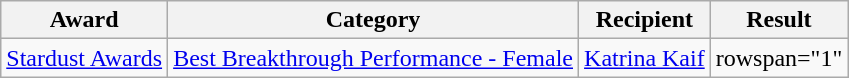<table class= "wikitable plainrowheaders sortable">
<tr>
<th>Award</th>
<th>Category</th>
<th>Recipient</th>
<th>Result</th>
</tr>
<tr>
<td rowspan="1"><a href='#'>Stardust Awards</a></td>
<td><a href='#'>Best Breakthrough Performance - Female</a></td>
<td><a href='#'>Katrina Kaif</a></td>
<td>rowspan="1" </td>
</tr>
</table>
